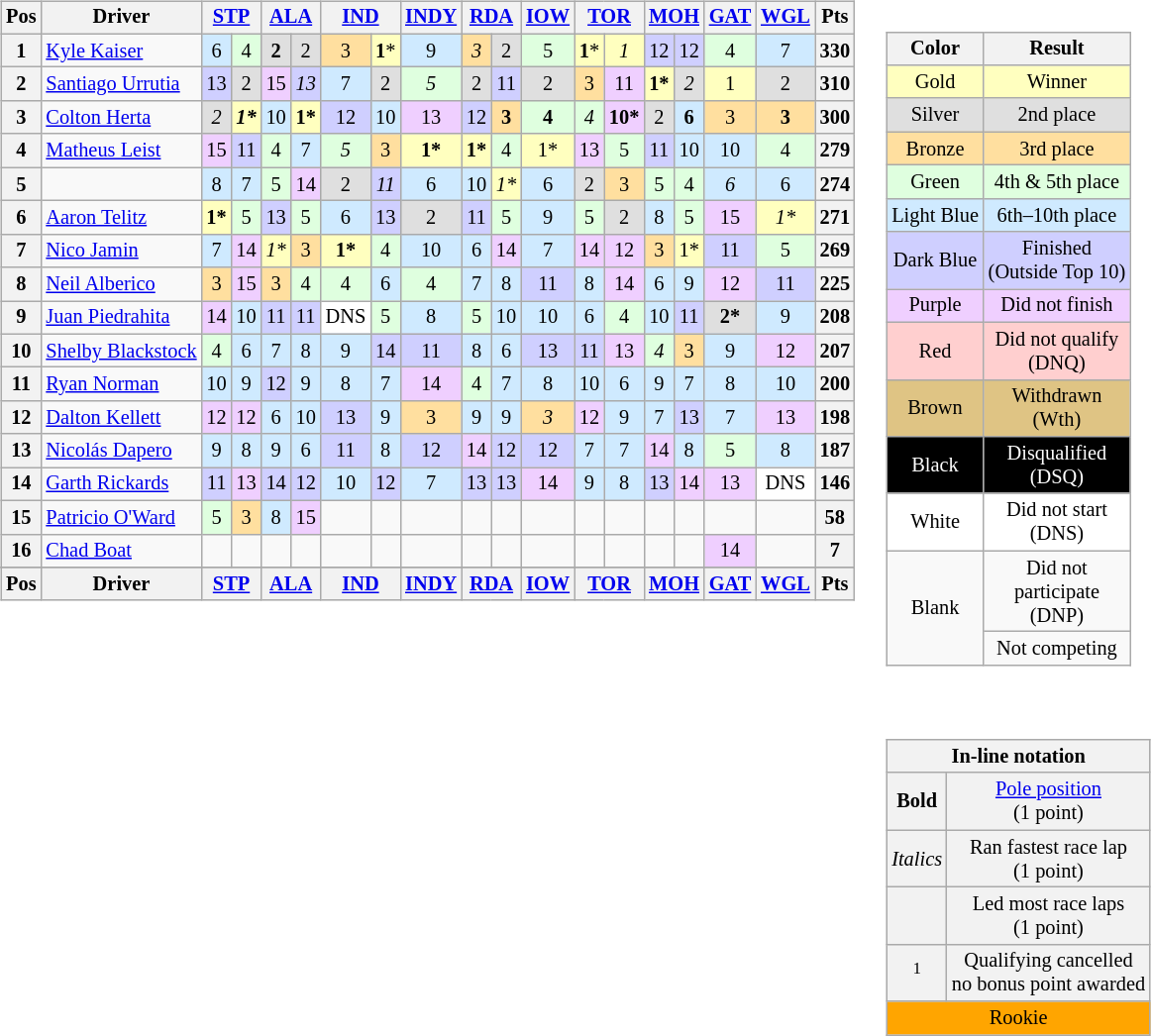<table>
<tr>
<td valign="top"><br><table class="wikitable" style="font-size: 85%; text-align:center">
<tr valign="top">
<th valign="middle">Pos</th>
<th valign="middle">Driver</th>
<th colspan=2><a href='#'>STP</a></th>
<th colspan=2><a href='#'>ALA</a></th>
<th colspan=2><a href='#'>IND</a></th>
<th><a href='#'>INDY</a></th>
<th colspan=2><a href='#'>RDA</a></th>
<th><a href='#'>IOW</a></th>
<th colspan=2><a href='#'>TOR</a></th>
<th colspan=2><a href='#'>MOH</a></th>
<th><a href='#'>GAT</a></th>
<th><a href='#'>WGL</a></th>
<th valign="middle">Pts</th>
</tr>
<tr>
<th>1</th>
<td align="left"> <a href='#'>Kyle Kaiser</a></td>
<td style="background:#CFEAFF;">6</td>
<td style="background:#DFFFDF;">4</td>
<td style="background:#DFDFDF;"><strong>2</strong></td>
<td style="background:#DFDFDF;">2</td>
<td style="background:#FFDF9F;">3</td>
<td style="background:#FFFFBF;"><strong>1</strong>*</td>
<td style="background:#CFEAFF;">9</td>
<td style="background:#FFDF9F;"><em>3</em></td>
<td style="background:#DFDFDF;">2</td>
<td style="background:#DFFFDF;">5</td>
<td style="background:#FFFFBF;"><strong>1</strong>*</td>
<td style="background:#FFFFBF;"><em>1</em></td>
<td style="background:#CFCFFF;">12</td>
<td style="background:#CFCFFF;">12</td>
<td style="background:#DFFFDF;">4</td>
<td style="background:#CFEAFF;">7</td>
<th>330</th>
</tr>
<tr>
<th>2</th>
<td align="left"> <a href='#'>Santiago Urrutia</a></td>
<td style="background:#CFCFFF;">13</td>
<td style="background:#DFDFDF;">2</td>
<td style="background:#EFCFFF;">15</td>
<td style="background:#CFCFFF;"><em>13</em></td>
<td style="background:#CFEAFF;">7</td>
<td style="background:#DFDFDF;">2</td>
<td style="background:#DFFFDF;"><em>5</em></td>
<td style="background:#DFDFDF;">2</td>
<td style="background:#CFCFFF;">11</td>
<td style="background:#DFDFDF;">2</td>
<td style="background:#FFDF9F;">3</td>
<td style="background:#EFCFFF;">11</td>
<td style="background:#FFFFBF;"><strong>1*</strong></td>
<td style="background:#DFDFDF;"><em>2</em></td>
<td style="background:#FFFFBF;">1</td>
<td style="background:#DFDFDF;">2</td>
<th>310</th>
</tr>
<tr>
<th>3</th>
<td align="left"> <a href='#'>Colton Herta</a> </td>
<td style="background:#DFDFDF;"><em>2</em></td>
<td style="background:#FFFFBF;"><strong><em>1*</em></strong></td>
<td style="background:#CFEAFF;">10</td>
<td style="background:#FFFFBF;"><strong>1*</strong></td>
<td style="background:#CFCFFF;">12</td>
<td style="background:#CFEAFF;">10</td>
<td style="background:#EFCFFF;">13</td>
<td style="background:#CFCFFF;">12</td>
<td style="background:#FFDF9F;"><strong>3</strong></td>
<td style="background:#DFFFDF;"><strong>4</strong></td>
<td style="background:#DFFFDF;"><em>4</em></td>
<td style="background:#EFCFFF;"><strong>10*</strong></td>
<td style="background:#DFDFDF;">2</td>
<td style="background:#CFEAFF;"><strong>6</strong></td>
<td style="background:#FFDF9F;">3</td>
<td style="background:#FFDF9F;"><strong>3</strong></td>
<th>300</th>
</tr>
<tr>
<th>4</th>
<td align="left"> <a href='#'>Matheus Leist</a> </td>
<td style="background:#EFCFFF;">15</td>
<td style="background:#CFCFFF;">11</td>
<td style="background:#DFFFDF;">4</td>
<td style="background:#CFEAFF;">7</td>
<td style="background:#DFFFDF;"><em>5</em></td>
<td style="background:#FFDF9F;">3</td>
<td style="background:#FFFFBF;"><strong>1*</strong></td>
<td style="background:#FFFFBF;"><strong>1*</strong></td>
<td style="background:#DFFFDF;">4</td>
<td style="background:#FFFFBF;">1*</td>
<td style="background:#EFCFFF;">13</td>
<td style="background:#DFFFDF;">5</td>
<td style="background:#CFCFFF;">11</td>
<td style="background:#CFEAFF;">10</td>
<td style="background:#CFEAFF;">10</td>
<td style="background:#DFFFDF;">4</td>
<th>279</th>
</tr>
<tr>
<th>5</th>
<td align="left"></td>
<td style="background:#CFEAFF;">8</td>
<td style="background:#CFEAFF;">7</td>
<td style="background:#DFFFDF;">5</td>
<td style="background:#EFCFFF;">14</td>
<td style="background:#DFDFDF;">2</td>
<td style="background:#CFCFFF;"><em>11</em></td>
<td style="background:#CFEAFF;">6</td>
<td style="background:#CFEAFF;">10</td>
<td style="background:#FFFFBF;"><em>1*</em></td>
<td style="background:#CFEAFF;">6</td>
<td style="background:#DFDFDF;">2</td>
<td style="background:#FFDF9F;">3</td>
<td style="background:#DFFFDF;">5</td>
<td style="background:#DFFFDF;">4</td>
<td style="background:#CFEAFF;"><em>6</em></td>
<td style="background:#CFEAFF;">6</td>
<th>274</th>
</tr>
<tr>
<th>6</th>
<td align="left"> <a href='#'>Aaron Telitz</a> </td>
<td style="background:#FFFFBF;"><strong>1*</strong></td>
<td style="background:#DFFFDF;">5</td>
<td style="background:#CFCFFF;">13</td>
<td style="background:#DFFFDF;">5</td>
<td style="background:#CFEAFF;">6</td>
<td style="background:#CFCFFF;">13</td>
<td style="background:#DFDFDF;">2</td>
<td style="background:#CFCFFF;">11</td>
<td style="background:#DFFFDF;">5</td>
<td style="background:#CFEAFF;">9</td>
<td style="background:#DFFFDF;">5</td>
<td style="background:#DFDFDF;">2</td>
<td style="background:#CFEAFF;">8</td>
<td style="background:#DFFFDF;">5</td>
<td style="background:#EFCFFF;">15</td>
<td style="background:#FFFFBF;"><em>1*</em></td>
<th>271</th>
</tr>
<tr>
<th>7</th>
<td align="left"> <a href='#'>Nico Jamin</a> </td>
<td style="background:#CFEAFF;">7</td>
<td style="background:#EFCFFF;">14</td>
<td style="background:#FFFFBF;"><em>1*</em></td>
<td style="background:#FFDF9F;">3</td>
<td style="background:#FFFFBF;"><strong>1*</strong></td>
<td style="background:#DFFFDF;">4</td>
<td style="background:#CFEAFF;">10</td>
<td style="background:#CFEAFF;">6</td>
<td style="background:#EFCFFF;">14</td>
<td style="background:#CFEAFF;">7</td>
<td style="background:#EFCFFF;">14</td>
<td style="background:#EFCFFF;">12</td>
<td style="background:#FFDF9F;">3</td>
<td style="background:#FFFFBF;">1*</td>
<td style="background:#CFCFFF;">11</td>
<td style="background:#DFFFDF;">5</td>
<th>269</th>
</tr>
<tr>
<th>8</th>
<td align="left"> <a href='#'>Neil Alberico</a></td>
<td style="background:#FFDF9F;">3</td>
<td style="background:#EFCFFF;">15</td>
<td style="background:#FFDF9F;">3</td>
<td style="background:#DFFFDF;">4</td>
<td style="background:#DFFFDF;">4</td>
<td style="background:#CFEAFF;">6</td>
<td style="background:#DFFFDF;">4</td>
<td style="background:#CFEAFF;">7</td>
<td style="background:#CFEAFF;">8</td>
<td style="background:#CFCFFF;">11</td>
<td style="background:#CFEAFF;">8</td>
<td style="background:#EFCFFF;">14</td>
<td style="background:#CFEAFF;">6</td>
<td style="background:#CFEAFF;">9</td>
<td style="background:#EFCFFF;">12</td>
<td style="background:#CFCFFF;">11</td>
<th>225</th>
</tr>
<tr>
<th>9</th>
<td align="left"> <a href='#'>Juan Piedrahita</a></td>
<td style="background:#EFCFFF;">14</td>
<td style="background:#CFEAFF;">10</td>
<td style="background:#CFCFFF;">11</td>
<td style="background:#CFCFFF;">11</td>
<td style="background:#FFFFFF;">DNS</td>
<td style="background:#DFFFDF;">5</td>
<td style="background:#CFEAFF;">8</td>
<td style="background:#DFFFDF;">5</td>
<td style="background:#CFEAFF;">10</td>
<td style="background:#CFEAFF;">10</td>
<td style="background:#CFEAFF;">6</td>
<td style="background:#DFFFDF;">4</td>
<td style="background:#CFEAFF;">10</td>
<td style="background:#CFCFFF;">11</td>
<td style="background:#DFDFDF;"><strong>2*</strong></td>
<td style="background:#CFEAFF;">9</td>
<th>208</th>
</tr>
<tr>
<th>10</th>
<td align="left"> <a href='#'>Shelby Blackstock</a></td>
<td style="background:#DFFFDF;">4</td>
<td style="background:#CFEAFF;">6</td>
<td style="background:#CFEAFF;">7</td>
<td style="background:#CFEAFF;">8</td>
<td style="background:#CFEAFF;">9</td>
<td style="background:#CFCFFF;">14</td>
<td style="background:#CFCFFF;">11</td>
<td style="background:#CFEAFF;">8</td>
<td style="background:#CFEAFF;">6</td>
<td style="background:#CFCFFF;">13</td>
<td style="background:#CFCFFF;">11</td>
<td style="background:#EFCFFF;">13</td>
<td style="background:#DFFFDF;"><em>4</em></td>
<td style="background:#FFDF9F;">3</td>
<td style="background:#CFEAFF;">9</td>
<td style="background:#EFCFFF;">12</td>
<th>207</th>
</tr>
<tr>
<th>11</th>
<td align="left"> <a href='#'>Ryan Norman</a> </td>
<td style="background:#CFEAFF;">10</td>
<td style="background:#CFEAFF;">9</td>
<td style="background:#CFCFFF;">12</td>
<td style="background:#CFEAFF;">9</td>
<td style="background:#CFEAFF;">8</td>
<td style="background:#CFEAFF;">7</td>
<td style="background:#EFCFFF;">14</td>
<td style="background:#DFFFDF;">4</td>
<td style="background:#CFEAFF;">7</td>
<td style="background:#CFEAFF;">8</td>
<td style="background:#CFEAFF;">10</td>
<td style="background:#CFEAFF;">6</td>
<td style="background:#CFEAFF;">9</td>
<td style="background:#CFEAFF;">7</td>
<td style="background:#CFEAFF;">8</td>
<td style="background:#CFEAFF;">10</td>
<th>200</th>
</tr>
<tr>
<th>12</th>
<td align="left"> <a href='#'>Dalton Kellett</a></td>
<td style="background:#EFCFFF;">12</td>
<td style="background:#EFCFFF;">12</td>
<td style="background:#CFEAFF;">6</td>
<td style="background:#CFEAFF;">10</td>
<td style="background:#CFCFFF;">13</td>
<td style="background:#CFEAFF;">9</td>
<td style="background:#FFDF9F;">3</td>
<td style="background:#CFEAFF;">9</td>
<td style="background:#CFEAFF;">9</td>
<td style="background:#FFDF9F;"><em>3</em></td>
<td style="background:#EFCFFF;">12</td>
<td style="background:#CFEAFF;">9</td>
<td style="background:#CFEAFF;">7</td>
<td style="background:#CFCFFF;">13</td>
<td style="background:#CFEAFF;">7</td>
<td style="background:#EFCFFF;">13</td>
<th>198</th>
</tr>
<tr>
<th>13</th>
<td align="left"> <a href='#'>Nicolás Dapero</a> </td>
<td style="background:#CFEAFF;">9</td>
<td style="background:#CFEAFF;">8</td>
<td style="background:#CFEAFF;">9</td>
<td style="background:#CFEAFF;">6</td>
<td style="background:#CFCFFF;">11</td>
<td style="background:#CFEAFF;">8</td>
<td style="background:#CFCFFF;">12</td>
<td style="background:#EFCFFF;">14</td>
<td style="background:#CFCFFF;">12</td>
<td style="background:#CFCFFF;">12</td>
<td style="background:#CFEAFF;">7</td>
<td style="background:#CFEAFF;">7</td>
<td style="background:#EFCFFF;">14</td>
<td style="background:#CFEAFF;">8</td>
<td style="background:#DFFFDF;">5</td>
<td style="background:#CFEAFF;">8</td>
<th>187</th>
</tr>
<tr>
<th>14</th>
<td align="left"> <a href='#'>Garth Rickards</a> </td>
<td style="background:#CFCFFF;">11</td>
<td style="background:#EFCFFF;">13</td>
<td style="background:#CFCFFF;">14</td>
<td style="background:#CFCFFF;">12</td>
<td style="background:#CFEAFF;">10</td>
<td style="background:#CFCFFF;">12</td>
<td style="background:#CFEAFF;">7</td>
<td style="background:#CFCFFF;">13</td>
<td style="background:#CFCFFF;">13</td>
<td style="background:#EFCFFF;">14</td>
<td style="background:#CFEAFF;">9</td>
<td style="background:#CFEAFF;">8</td>
<td style="background:#CFCFFF;">13</td>
<td style="background:#EFCFFF;">14</td>
<td style="background:#EFCFFF;">13</td>
<td style="background:#FFFFFF;">DNS</td>
<th>146</th>
</tr>
<tr>
<th>15</th>
<td align="left"> <a href='#'>Patricio O'Ward</a> </td>
<td style="background:#DFFFDF;">5</td>
<td style="background:#FFDF9F;">3</td>
<td style="background:#CFEAFF;">8</td>
<td style="background:#EFCFFF;">15</td>
<td></td>
<td></td>
<td></td>
<td></td>
<td></td>
<td></td>
<td></td>
<td></td>
<td></td>
<td></td>
<td></td>
<td></td>
<th>58</th>
</tr>
<tr>
<th>16</th>
<td align="left"> <a href='#'>Chad Boat</a> </td>
<td></td>
<td></td>
<td></td>
<td></td>
<td></td>
<td></td>
<td></td>
<td></td>
<td></td>
<td></td>
<td></td>
<td></td>
<td></td>
<td></td>
<td style="background:#EFCFFF;">14</td>
<td></td>
<th>7</th>
</tr>
<tr>
</tr>
<tr valign="top">
<th valign="middle">Pos</th>
<th valign="middle">Driver</th>
<th colspan=2><a href='#'>STP</a></th>
<th colspan=2><a href='#'>ALA</a></th>
<th colspan=2><a href='#'>IND</a></th>
<th><a href='#'>INDY</a></th>
<th colspan=2><a href='#'>RDA</a></th>
<th><a href='#'>IOW</a></th>
<th colspan=2><a href='#'>TOR</a></th>
<th colspan=2><a href='#'>MOH</a></th>
<th><a href='#'>GAT</a></th>
<th><a href='#'>WGL</a></th>
<th valign="middle">Pts</th>
</tr>
</table>
</td>
<td><br><table>
<tr>
<td><br><table style="margin-right:0; font-size:85%; text-align:center;" class="wikitable">
<tr>
<th>Color</th>
<th>Result</th>
</tr>
<tr style="background:#FFFFBF;">
<td>Gold</td>
<td>Winner</td>
</tr>
<tr style="background:#DFDFDF;">
<td>Silver</td>
<td>2nd place</td>
</tr>
<tr style="background:#FFDF9F;">
<td>Bronze</td>
<td>3rd place</td>
</tr>
<tr style="background:#DFFFDF;">
<td>Green</td>
<td>4th & 5th place</td>
</tr>
<tr style="background:#CFEAFF;">
<td>Light Blue</td>
<td>6th–10th place</td>
</tr>
<tr style="background:#CFCFFF;">
<td>Dark Blue</td>
<td>Finished<br>(Outside Top 10)</td>
</tr>
<tr style="background:#EFCFFF;">
<td>Purple</td>
<td>Did not finish</td>
</tr>
<tr style="background:#FFCFCF;">
<td>Red</td>
<td>Did not qualify<br>(DNQ)</td>
</tr>
<tr style="background:#DFC484;">
<td>Brown</td>
<td>Withdrawn<br>(Wth)</td>
</tr>
<tr style="background:#000000; color:white;">
<td>Black</td>
<td>Disqualified<br>(DSQ)</td>
</tr>
<tr style="background:#FFFFFF;">
<td>White</td>
<td>Did not start<br>(DNS)</td>
</tr>
<tr>
<td rowspan=2>Blank</td>
<td>Did not<br>participate<br>(DNP)</td>
</tr>
<tr>
<td>Not competing</td>
</tr>
</table>
</td>
</tr>
<tr>
<td><br><table style="margin-right:0; font-size:85%; text-align:center;" class="wikitable">
<tr>
<td style="background:#F2F2F2;" align=center colspan=2><strong>In-line notation</strong></td>
</tr>
<tr>
<td style="background:#F2F2F2;" align=center><strong>Bold</strong></td>
<td style="background:#F2F2F2;" align=center><a href='#'>Pole position</a><br>(1 point)</td>
</tr>
<tr>
<td style="background:#F2F2F2;" align=center><em>Italics</em></td>
<td style="background:#F2F2F2;" align=center>Ran fastest race lap<br>(1 point)</td>
</tr>
<tr>
<td style="background:#F2F2F2;" align=center></td>
<td style="background:#F2F2F2;" align=center>Led most race laps<br>(1 point)</td>
</tr>
<tr>
<td style="background:#F2F2F2;" align=center><sup>1</sup></td>
<td style="background:#F2F2F2;" align=center>Qualifying cancelled<br>no bonus point awarded<br></td>
</tr>
<tr>
<td style="background:Orange;" align=center colspan=2>Rookie</td>
</tr>
</table>
</td>
</tr>
</table>
</td>
</tr>
</table>
